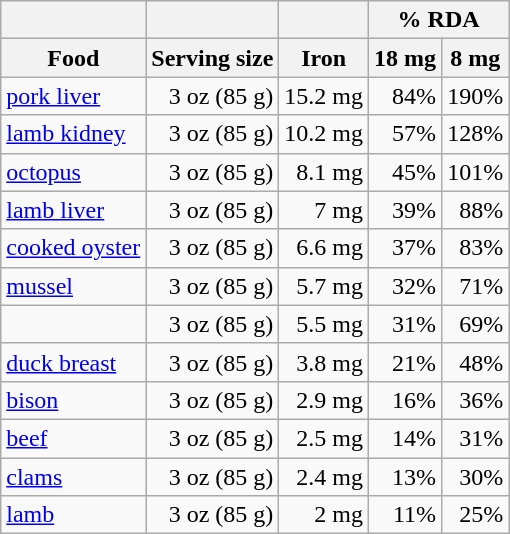<table class="wikitable">
<tr>
<th></th>
<th></th>
<th></th>
<th colspan="2">% RDA</th>
</tr>
<tr>
<th>Food</th>
<th>Serving size</th>
<th>Iron</th>
<th>18 mg</th>
<th>8 mg</th>
</tr>
<tr>
<td><a href='#'>pork liver</a></td>
<td align="right">3 oz (85 g)</td>
<td align="right">15.2 mg</td>
<td align="right">84%</td>
<td align="right">190%</td>
</tr>
<tr>
<td><a href='#'>lamb kidney</a></td>
<td align="right">3 oz (85 g)</td>
<td align="right">10.2 mg</td>
<td align="right">57%</td>
<td align="right">128%</td>
</tr>
<tr>
<td><a href='#'>octopus</a></td>
<td align="right">3 oz (85 g)</td>
<td align="right">8.1 mg</td>
<td align="right">45%</td>
<td align="right">101%</td>
</tr>
<tr>
<td><a href='#'>lamb liver</a></td>
<td align="right">3 oz (85 g)</td>
<td align="right">7 mg</td>
<td align="right">39%</td>
<td align="right">88%</td>
</tr>
<tr>
<td><a href='#'>cooked oyster</a></td>
<td align="right">3 oz (85 g)</td>
<td align="right">6.6 mg</td>
<td align="right">37%</td>
<td align="right">83%</td>
</tr>
<tr>
<td><a href='#'>mussel</a></td>
<td align="right">3 oz (85 g)</td>
<td align="right">5.7 mg</td>
<td align="right">32%</td>
<td align="right">71%</td>
</tr>
<tr>
<td></td>
<td align="right">3 oz (85 g)</td>
<td align="right">5.5 mg</td>
<td align="right">31%</td>
<td align="right">69%</td>
</tr>
<tr>
<td><a href='#'>duck breast</a></td>
<td align="right">3 oz (85 g)</td>
<td align="right">3.8 mg</td>
<td align="right">21%</td>
<td align="right">48%</td>
</tr>
<tr>
<td><a href='#'>bison</a></td>
<td align="right">3 oz (85 g)</td>
<td align="right">2.9 mg</td>
<td align="right">16%</td>
<td align="right">36%</td>
</tr>
<tr>
<td><a href='#'>beef</a></td>
<td align="right">3 oz (85 g)</td>
<td align="right">2.5 mg</td>
<td align="right">14%</td>
<td align="right">31%</td>
</tr>
<tr>
<td><a href='#'>clams</a></td>
<td align="right">3 oz (85 g)</td>
<td align="right">2.4 mg</td>
<td align="right">13%</td>
<td align="right">30%</td>
</tr>
<tr>
<td><a href='#'>lamb</a></td>
<td align="right">3 oz (85 g)</td>
<td align="right">2 mg</td>
<td align="right">11%</td>
<td align="right">25%</td>
</tr>
</table>
